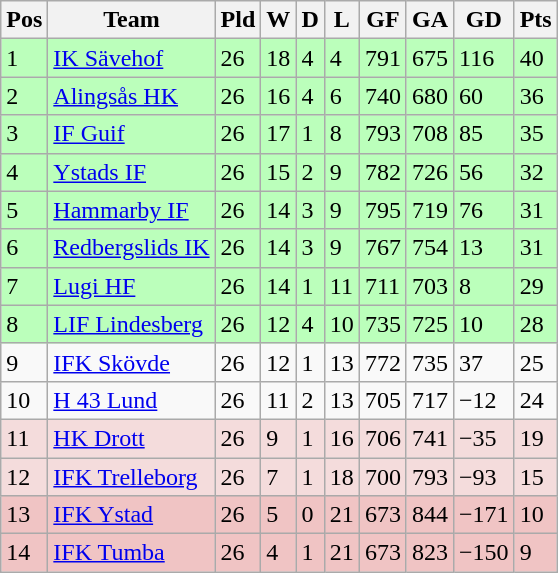<table class="wikitable">
<tr>
<th><span>Pos</span></th>
<th>Team</th>
<th><span>Pld</span></th>
<th><span>W</span></th>
<th><span>D</span></th>
<th><span>L</span></th>
<th><span>GF</span></th>
<th><span>GA</span></th>
<th><span>GD</span></th>
<th><span>Pts</span></th>
</tr>
<tr style="background:#bbffbb">
<td>1</td>
<td><a href='#'>IK Sävehof</a></td>
<td>26</td>
<td>18</td>
<td>4</td>
<td>4</td>
<td>791</td>
<td>675</td>
<td>116</td>
<td>40</td>
</tr>
<tr style="background:#bbffbb">
<td>2</td>
<td><a href='#'>Alingsås HK</a></td>
<td>26</td>
<td>16</td>
<td>4</td>
<td>6</td>
<td>740</td>
<td>680</td>
<td>60</td>
<td>36</td>
</tr>
<tr style="background:#bbffbb">
<td>3</td>
<td><a href='#'>IF Guif</a></td>
<td>26</td>
<td>17</td>
<td>1</td>
<td>8</td>
<td>793</td>
<td>708</td>
<td>85</td>
<td>35</td>
</tr>
<tr style="background:#bbffbb">
<td>4</td>
<td><a href='#'>Ystads IF</a></td>
<td>26</td>
<td>15</td>
<td>2</td>
<td>9</td>
<td>782</td>
<td>726</td>
<td>56</td>
<td>32</td>
</tr>
<tr style="background:#bbffbb">
<td>5</td>
<td><a href='#'>Hammarby IF</a></td>
<td>26</td>
<td>14</td>
<td>3</td>
<td>9</td>
<td>795</td>
<td>719</td>
<td>76</td>
<td>31</td>
</tr>
<tr style="background:#bbffbb">
<td>6</td>
<td><a href='#'>Redbergslids IK</a></td>
<td>26</td>
<td>14</td>
<td>3</td>
<td>9</td>
<td>767</td>
<td>754</td>
<td>13</td>
<td>31</td>
</tr>
<tr style="background:#bbffbb">
<td>7</td>
<td><a href='#'>Lugi HF</a></td>
<td>26</td>
<td>14</td>
<td>1</td>
<td>11</td>
<td>711</td>
<td>703</td>
<td>8</td>
<td>29</td>
</tr>
<tr style="background:#bbffbb">
<td>8</td>
<td><a href='#'>LIF Lindesberg</a></td>
<td>26</td>
<td>12</td>
<td>4</td>
<td>10</td>
<td>735</td>
<td>725</td>
<td>10</td>
<td>28</td>
</tr>
<tr>
<td>9</td>
<td><a href='#'>IFK Skövde</a></td>
<td>26</td>
<td>12</td>
<td>1</td>
<td>13</td>
<td>772</td>
<td>735</td>
<td>37</td>
<td>25</td>
</tr>
<tr>
<td>10</td>
<td><a href='#'>H 43 Lund</a></td>
<td>26</td>
<td>11</td>
<td>2</td>
<td>13</td>
<td>705</td>
<td>717</td>
<td>−12</td>
<td>24</td>
</tr>
<tr style="background:#f4dcdc">
<td>11</td>
<td><a href='#'>HK Drott</a></td>
<td>26</td>
<td>9</td>
<td>1</td>
<td>16</td>
<td>706</td>
<td>741</td>
<td>−35</td>
<td>19</td>
</tr>
<tr style="background:#f4dcdc">
<td>12</td>
<td><a href='#'>IFK Trelleborg</a></td>
<td>26</td>
<td>7</td>
<td>1</td>
<td>18</td>
<td>700</td>
<td>793</td>
<td>−93</td>
<td>15</td>
</tr>
<tr style="background:#f0c4c4">
<td>13</td>
<td><a href='#'>IFK Ystad</a></td>
<td>26</td>
<td>5</td>
<td>0</td>
<td>21</td>
<td>673</td>
<td>844</td>
<td>−171</td>
<td>10</td>
</tr>
<tr style="background:#f0c4c4">
<td>14</td>
<td><a href='#'>IFK Tumba</a></td>
<td>26</td>
<td>4</td>
<td>1</td>
<td>21</td>
<td>673</td>
<td>823</td>
<td>−150</td>
<td>9</td>
</tr>
</table>
